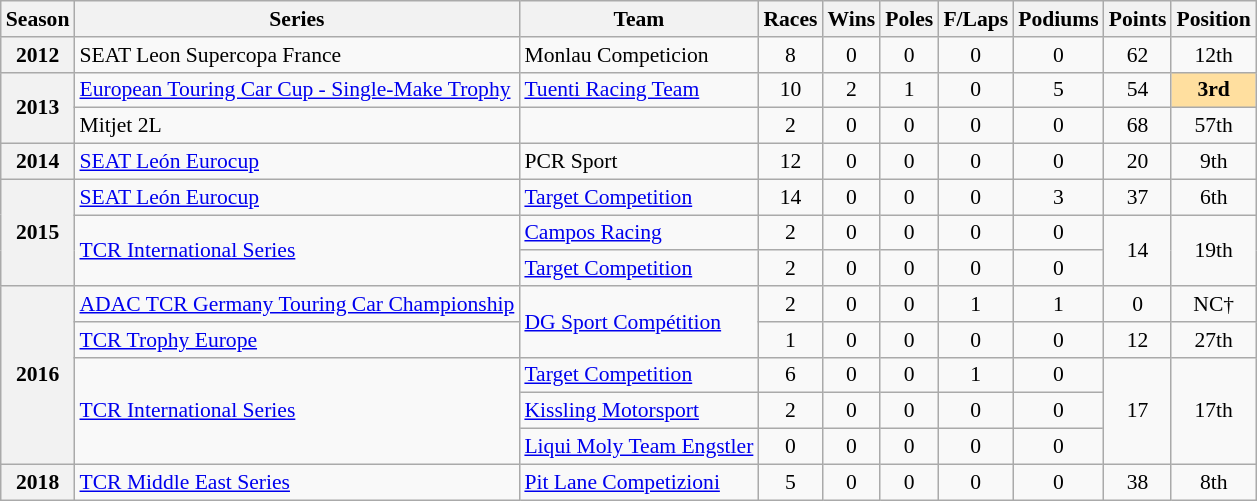<table class="wikitable" style="font-size: 90%; text-align:center">
<tr>
<th>Season</th>
<th>Series</th>
<th>Team</th>
<th>Races</th>
<th>Wins</th>
<th>Poles</th>
<th>F/Laps</th>
<th>Podiums</th>
<th>Points</th>
<th>Position</th>
</tr>
<tr>
<th>2012</th>
<td align=left>SEAT Leon Supercopa France</td>
<td align=left>Monlau Competicion</td>
<td>8</td>
<td>0</td>
<td>0</td>
<td>0</td>
<td>0</td>
<td>62</td>
<td>12th</td>
</tr>
<tr>
<th rowspan="2">2013</th>
<td align=left><a href='#'>European Touring Car Cup - Single-Make Trophy</a></td>
<td align=left><a href='#'>Tuenti Racing Team</a></td>
<td>10</td>
<td>2</td>
<td>1</td>
<td>0</td>
<td>5</td>
<td>54</td>
<td style="background:#FFDF9F;"><strong>3rd</strong></td>
</tr>
<tr>
<td align=left>Mitjet 2L</td>
<td></td>
<td>2</td>
<td>0</td>
<td>0</td>
<td>0</td>
<td>0</td>
<td>68</td>
<td>57th</td>
</tr>
<tr>
<th>2014</th>
<td align=left><a href='#'>SEAT León Eurocup</a></td>
<td align=left>PCR Sport</td>
<td>12</td>
<td>0</td>
<td>0</td>
<td>0</td>
<td>0</td>
<td>20</td>
<td>9th</td>
</tr>
<tr>
<th rowspan="3">2015</th>
<td align=left><a href='#'>SEAT León Eurocup</a></td>
<td align=left><a href='#'>Target Competition</a></td>
<td>14</td>
<td>0</td>
<td>0</td>
<td>0</td>
<td>3</td>
<td>37</td>
<td>6th</td>
</tr>
<tr>
<td rowspan="2" align=left><a href='#'>TCR International Series</a></td>
<td align=left><a href='#'>Campos Racing</a></td>
<td>2</td>
<td>0</td>
<td>0</td>
<td>0</td>
<td>0</td>
<td rowspan="2">14</td>
<td rowspan="2">19th</td>
</tr>
<tr>
<td align=left><a href='#'>Target Competition</a></td>
<td>2</td>
<td>0</td>
<td>0</td>
<td>0</td>
<td>0</td>
</tr>
<tr>
<th rowspan="5">2016</th>
<td align=left><a href='#'>ADAC TCR Germany Touring Car Championship</a></td>
<td rowspan="2" align="left"><a href='#'>DG Sport Compétition</a></td>
<td>2</td>
<td>0</td>
<td>0</td>
<td>1</td>
<td>1</td>
<td>0</td>
<td>NC†</td>
</tr>
<tr>
<td align=left><a href='#'>TCR Trophy Europe</a></td>
<td>1</td>
<td>0</td>
<td>0</td>
<td>0</td>
<td>0</td>
<td>12</td>
<td>27th</td>
</tr>
<tr>
<td rowspan="3" align=left><a href='#'>TCR International Series</a></td>
<td align=left><a href='#'>Target Competition</a></td>
<td>6</td>
<td>0</td>
<td>0</td>
<td>1</td>
<td>0</td>
<td rowspan="3">17</td>
<td rowspan="3">17th</td>
</tr>
<tr>
<td align=left><a href='#'>Kissling Motorsport</a></td>
<td>2</td>
<td>0</td>
<td>0</td>
<td>0</td>
<td>0</td>
</tr>
<tr>
<td align=left><a href='#'>Liqui Moly Team Engstler</a></td>
<td>0</td>
<td>0</td>
<td>0</td>
<td>0</td>
<td>0</td>
</tr>
<tr>
<th>2018</th>
<td align=left><a href='#'>TCR Middle East Series</a></td>
<td align=left><a href='#'>Pit Lane Competizioni</a></td>
<td>5</td>
<td>0</td>
<td>0</td>
<td>0</td>
<td>0</td>
<td>38</td>
<td>8th</td>
</tr>
</table>
